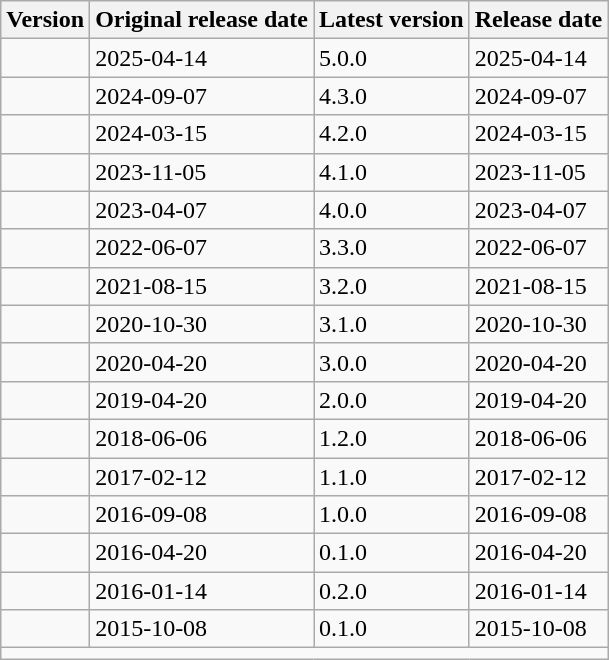<table class="wikitable">
<tr>
<th>Version</th>
<th>Original release date</th>
<th>Latest version</th>
<th>Release date</th>
</tr>
<tr>
<td></td>
<td>2025-04-14</td>
<td>5.0.0</td>
<td>2025-04-14</td>
</tr>
<tr>
<td></td>
<td>2024-09-07</td>
<td>4.3.0</td>
<td>2024-09-07</td>
</tr>
<tr>
<td></td>
<td>2024-03-15</td>
<td>4.2.0</td>
<td>2024-03-15</td>
</tr>
<tr>
<td></td>
<td>2023-11-05</td>
<td>4.1.0</td>
<td>2023-11-05</td>
</tr>
<tr>
<td></td>
<td>2023-04-07</td>
<td>4.0.0</td>
<td>2023-04-07</td>
</tr>
<tr>
<td></td>
<td>2022-06-07</td>
<td>3.3.0</td>
<td>2022-06-07</td>
</tr>
<tr>
<td></td>
<td>2021-08-15</td>
<td>3.2.0</td>
<td>2021-08-15</td>
</tr>
<tr>
<td></td>
<td>2020-10-30</td>
<td>3.1.0</td>
<td>2020-10-30</td>
</tr>
<tr>
<td></td>
<td>2020-04-20</td>
<td>3.0.0</td>
<td>2020-04-20</td>
</tr>
<tr>
<td></td>
<td>2019-04-20</td>
<td>2.0.0</td>
<td>2019-04-20</td>
</tr>
<tr>
<td></td>
<td>2018-06-06</td>
<td>1.2.0</td>
<td>2018-06-06</td>
</tr>
<tr>
<td></td>
<td>2017-02-12</td>
<td>1.1.0</td>
<td>2017-02-12</td>
</tr>
<tr>
<td></td>
<td>2016-09-08</td>
<td>1.0.0</td>
<td>2016-09-08</td>
</tr>
<tr>
<td></td>
<td>2016-04-20</td>
<td>0.1.0</td>
<td>2016-04-20</td>
</tr>
<tr>
<td></td>
<td>2016-01-14</td>
<td>0.2.0</td>
<td>2016-01-14</td>
</tr>
<tr>
<td></td>
<td>2015-10-08</td>
<td>0.1.0</td>
<td>2015-10-08</td>
</tr>
<tr>
<td colspan="4"><small></small></td>
</tr>
</table>
